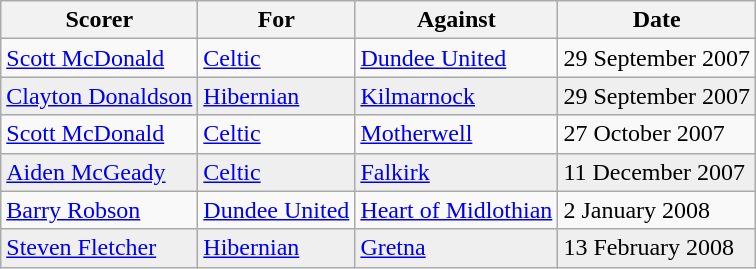<table class="wikitable">
<tr>
<th>Scorer</th>
<th>For</th>
<th>Against</th>
<th>Date</th>
</tr>
<tr>
<td> <a href='#'>Scott McDonald</a></td>
<td><a href='#'>Celtic</a></td>
<td><a href='#'>Dundee United</a></td>
<td>29 September 2007</td>
</tr>
<tr bgcolor="#EFEFEF">
<td> <a href='#'>Clayton Donaldson</a></td>
<td><a href='#'>Hibernian</a></td>
<td><a href='#'>Kilmarnock</a></td>
<td>29 September 2007</td>
</tr>
<tr>
<td> <a href='#'>Scott McDonald</a></td>
<td><a href='#'>Celtic</a></td>
<td><a href='#'>Motherwell</a></td>
<td>27 October 2007</td>
</tr>
<tr bgcolor="#EFEFEF">
<td> <a href='#'>Aiden McGeady</a></td>
<td><a href='#'>Celtic</a></td>
<td><a href='#'>Falkirk</a></td>
<td>11 December 2007</td>
</tr>
<tr>
<td> <a href='#'>Barry Robson</a></td>
<td><a href='#'>Dundee United</a></td>
<td><a href='#'>Heart of Midlothian</a></td>
<td>2 January 2008</td>
</tr>
<tr bgcolor="#EFEFEF">
<td> <a href='#'>Steven Fletcher</a></td>
<td><a href='#'>Hibernian</a></td>
<td><a href='#'>Gretna</a></td>
<td>13 February 2008</td>
</tr>
</table>
